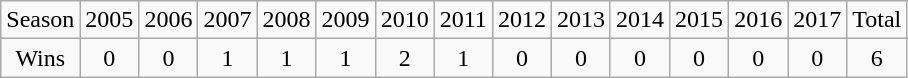<table class="wikitable">
<tr>
<td>Season</td>
<td>2005</td>
<td>2006</td>
<td>2007</td>
<td>2008</td>
<td>2009</td>
<td>2010</td>
<td>2011</td>
<td>2012</td>
<td>2013</td>
<td>2014</td>
<td>2015</td>
<td>2016</td>
<td>2017</td>
<td>Total</td>
</tr>
<tr align=center>
<td>Wins</td>
<td>0</td>
<td>0</td>
<td>1</td>
<td>1</td>
<td>1</td>
<td>2</td>
<td>1</td>
<td>0</td>
<td>0</td>
<td>0</td>
<td>0</td>
<td>0</td>
<td>0</td>
<td>6</td>
</tr>
</table>
